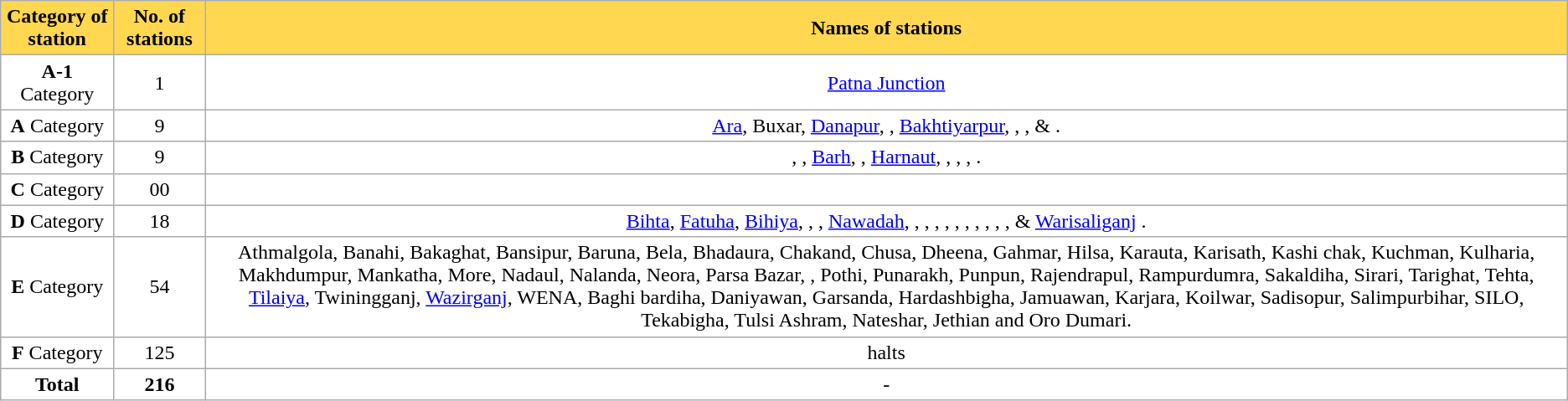<table class="wikitable sortable" style="background:#fff;">
<tr>
<th ! style="background:#ffd750;">Category of station</th>
<th ! style="background:#ffd750;">No. of stations</th>
<th ! style="background:#ffd750;">Names of stations</th>
</tr>
<tr>
<td style="text-align:center;"><strong>A-1</strong> Category</td>
<td style="text-align:center;">1</td>
<td style="text-align:center;"><a href='#'>Patna Junction</a></td>
</tr>
<tr Patliputra Junction>
<td style="text-align:center;"><strong>A</strong> Category</td>
<td style="text-align:center;">9</td>
<td style="text-align:center;"><a href='#'>Ara</a>,  Buxar, <a href='#'>Danapur</a>, , <a href='#'>Bakhtiyarpur</a>, ,  ,  & .</td>
</tr>
<tr>
<td style="text-align:center;"><strong>B</strong> Category</td>
<td style="text-align:center;">9</td>
<td style="text-align:center;">, , <a href='#'>Barh</a>, , <a href='#'>Harnaut</a>, , , , .</td>
</tr>
<tr>
<td style="text-align:center;"><strong>C</strong> Category</td>
<td style="text-align:center;">00</td>
<td style="text-align:center;"></td>
</tr>
<tr>
<td style="text-align:center;"><strong>D</strong> Category</td>
<td style="text-align:center;">18</td>
<td style="text-align:center;"><a href='#'>Bihta</a>, <a href='#'>Fatuha</a>, <a href='#'>Bihiya</a>, , , <a href='#'>Nawadah</a>, , , , , , , , , , ,  & <a href='#'>Warisaliganj</a> .</td>
</tr>
<tr>
<td style="text-align:center;"><strong>E</strong> Category</td>
<td style="text-align:center;">54</td>
<td style="text-align:center;">Athmalgola, Banahi,  Bakaghat, Bansipur, Baruna, Bela, Bhadaura,  Chakand, Chusa, Dheena, Gahmar,  Hilsa, Karauta, Karisath, Kashi chak,  Kuchman, Kulharia, Makhdumpur,  Mankatha, More, Nadaul, Nalanda, Neora, Parsa Bazar, , Pothi, Punarakh, Punpun, Rajendrapul, Rampurdumra, Sakaldiha, Sirari,  Tarighat, Tehta, <a href='#'>Tilaiya</a>, Twiningganj, <a href='#'>Wazirganj</a>, WENA, Baghi bardiha, Daniyawan,  Garsanda, Hardashbigha, Jamuawan,  Karjara, Koilwar, Sadisopur, Salimpurbihar, SILO, Tekabigha, Tulsi Ashram, Nateshar, Jethian and Oro Dumari.</td>
</tr>
<tr>
<td style="text-align:center;"><strong>F</strong> Category</td>
<td style="text-align:center;">125</td>
<td style="text-align:center;">halts</td>
</tr>
<tr>
<td style="text-align:center;"><strong>Total</strong></td>
<td style="text-align:center;"><strong>216</strong></td>
<td style="text-align:center;">-</td>
</tr>
</table>
